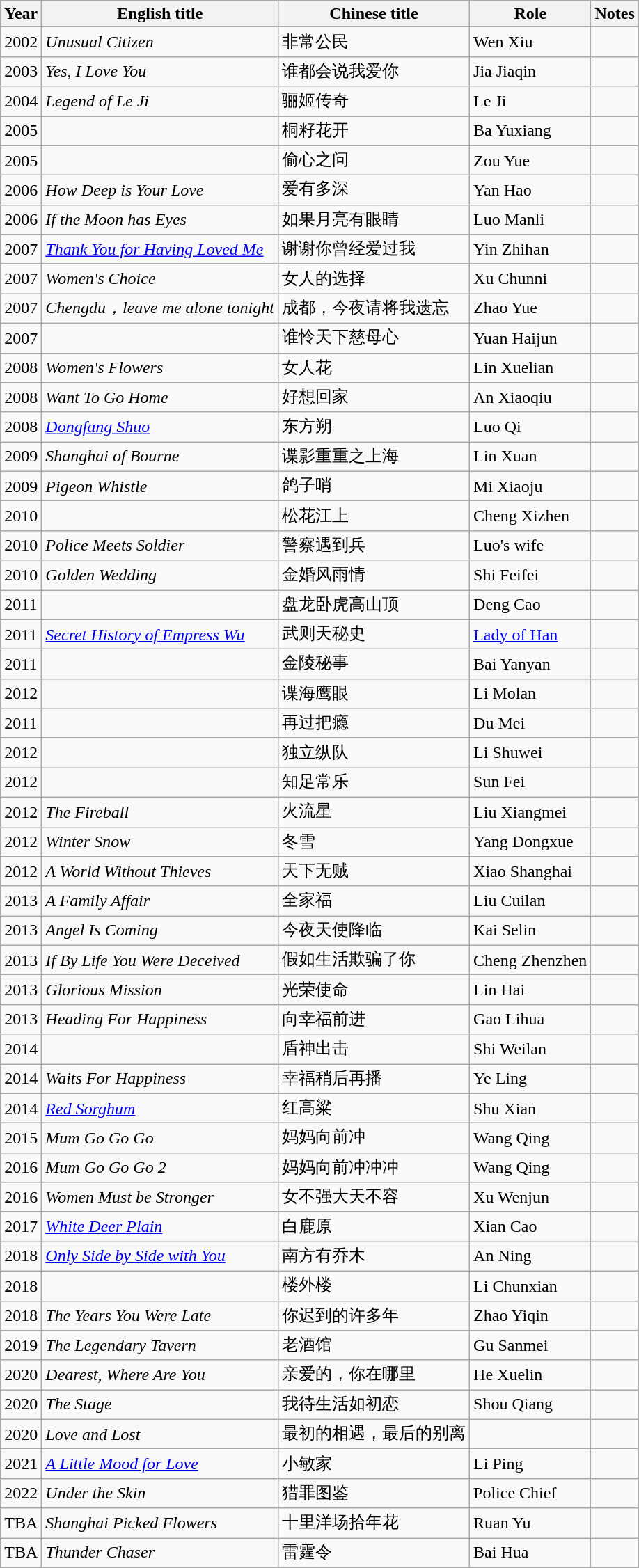<table class="wikitable sortable">
<tr>
<th>Year</th>
<th>English title</th>
<th>Chinese title</th>
<th>Role</th>
<th class="unsortable">Notes</th>
</tr>
<tr>
<td>2002</td>
<td><em>Unusual Citizen</em></td>
<td>非常公民</td>
<td>Wen Xiu</td>
<td></td>
</tr>
<tr>
<td>2003</td>
<td><em>Yes, I Love You</em></td>
<td>谁都会说我爱你</td>
<td>Jia Jiaqin</td>
<td></td>
</tr>
<tr>
<td>2004</td>
<td><em>Legend of Le Ji</em></td>
<td>骊姬传奇</td>
<td>Le Ji</td>
<td></td>
</tr>
<tr>
<td>2005</td>
<td></td>
<td>桐籽花开</td>
<td>Ba Yuxiang</td>
<td></td>
</tr>
<tr>
<td>2005</td>
<td></td>
<td>偷心之问</td>
<td>Zou Yue</td>
<td></td>
</tr>
<tr>
<td>2006</td>
<td><em>How Deep is Your Love</em></td>
<td>爱有多深</td>
<td>Yan Hao</td>
<td></td>
</tr>
<tr>
<td>2006</td>
<td><em>If the Moon has Eyes</em></td>
<td>如果月亮有眼睛</td>
<td>Luo Manli</td>
<td></td>
</tr>
<tr>
<td>2007</td>
<td><em><a href='#'>Thank You for Having Loved Me</a></em></td>
<td>谢谢你曾经爱过我</td>
<td>Yin Zhihan</td>
<td></td>
</tr>
<tr>
<td>2007</td>
<td><em>Women's Choice</em></td>
<td>女人的选择</td>
<td>Xu Chunni</td>
<td></td>
</tr>
<tr>
<td>2007</td>
<td><em>Chengdu，leave me alone tonight</em></td>
<td>成都，今夜请将我遗忘</td>
<td>Zhao Yue</td>
<td></td>
</tr>
<tr>
<td>2007</td>
<td></td>
<td>谁怜天下慈母心</td>
<td>Yuan Haijun</td>
<td></td>
</tr>
<tr>
<td>2008</td>
<td><em>Women's Flowers</em></td>
<td>女人花</td>
<td>Lin Xuelian</td>
<td></td>
</tr>
<tr>
<td>2008</td>
<td><em>Want To Go Home</em></td>
<td>好想回家</td>
<td>An Xiaoqiu</td>
<td></td>
</tr>
<tr>
<td>2008</td>
<td><em><a href='#'>Dongfang Shuo</a></em></td>
<td>东方朔</td>
<td>Luo Qi</td>
<td></td>
</tr>
<tr>
<td>2009</td>
<td><em>Shanghai of Bourne</em></td>
<td>谍影重重之上海</td>
<td>Lin Xuan</td>
<td></td>
</tr>
<tr>
<td>2009</td>
<td><em>Pigeon Whistle</em></td>
<td>鸽子哨</td>
<td>Mi Xiaoju</td>
<td></td>
</tr>
<tr>
<td>2010</td>
<td></td>
<td>松花江上</td>
<td>Cheng Xizhen</td>
<td></td>
</tr>
<tr>
<td>2010</td>
<td><em>Police Meets Soldier</em></td>
<td>警察遇到兵</td>
<td>Luo's wife</td>
<td></td>
</tr>
<tr>
<td>2010</td>
<td><em> Golden Wedding</em></td>
<td>金婚风雨情</td>
<td>Shi Feifei</td>
<td></td>
</tr>
<tr>
<td>2011</td>
<td></td>
<td>盘龙卧虎高山顶</td>
<td>Deng Cao</td>
<td></td>
</tr>
<tr>
<td>2011</td>
<td><em><a href='#'>Secret History of Empress Wu</a></em></td>
<td>武则天秘史</td>
<td><a href='#'>Lady of Han</a></td>
<td></td>
</tr>
<tr>
<td>2011</td>
<td></td>
<td>金陵秘事</td>
<td>Bai Yanyan</td>
<td></td>
</tr>
<tr>
<td>2012</td>
<td></td>
<td>谍海鹰眼</td>
<td>Li Molan</td>
<td></td>
</tr>
<tr>
<td>2011</td>
<td></td>
<td>再过把瘾</td>
<td>Du Mei</td>
<td></td>
</tr>
<tr>
<td>2012</td>
<td></td>
<td>独立纵队</td>
<td>Li Shuwei</td>
<td></td>
</tr>
<tr>
<td>2012</td>
<td></td>
<td>知足常乐</td>
<td>Sun Fei</td>
<td></td>
</tr>
<tr>
<td>2012</td>
<td><em>The Fireball</em></td>
<td>火流星</td>
<td>Liu Xiangmei</td>
<td></td>
</tr>
<tr>
<td>2012</td>
<td><em>Winter Snow</em></td>
<td>冬雪</td>
<td>Yang Dongxue</td>
<td></td>
</tr>
<tr>
<td>2012</td>
<td><em>A World Without Thieves</em></td>
<td>天下无贼</td>
<td>Xiao Shanghai</td>
<td></td>
</tr>
<tr>
<td>2013</td>
<td><em>A Family Affair</em></td>
<td>全家福</td>
<td>Liu Cuilan</td>
<td></td>
</tr>
<tr>
<td>2013</td>
<td><em>Angel Is Coming</em></td>
<td>今夜天使降临</td>
<td>Kai Selin</td>
<td></td>
</tr>
<tr>
<td>2013</td>
<td><em>If By Life You Were Deceived</em></td>
<td>假如生活欺骗了你</td>
<td>Cheng Zhenzhen</td>
<td></td>
</tr>
<tr>
<td>2013</td>
<td><em>Glorious Mission</em></td>
<td>光荣使命</td>
<td>Lin Hai</td>
<td></td>
</tr>
<tr>
<td>2013</td>
<td><em>Heading For Happiness</em></td>
<td>向幸福前进</td>
<td>Gao Lihua</td>
<td></td>
</tr>
<tr>
<td>2014</td>
<td></td>
<td>盾神出击</td>
<td>Shi Weilan</td>
<td></td>
</tr>
<tr>
<td>2014</td>
<td><em>Waits For Happiness</em></td>
<td>幸福稍后再播</td>
<td>Ye Ling</td>
<td></td>
</tr>
<tr>
<td>2014</td>
<td><em><a href='#'>Red Sorghum</a></em></td>
<td>红高粱</td>
<td>Shu Xian</td>
<td></td>
</tr>
<tr>
<td>2015</td>
<td><em>Mum Go Go Go</em></td>
<td>妈妈向前冲</td>
<td>Wang Qing</td>
<td></td>
</tr>
<tr>
<td>2016</td>
<td><em>Mum Go Go Go 2</em></td>
<td>妈妈向前冲冲冲</td>
<td>Wang Qing</td>
<td></td>
</tr>
<tr>
<td>2016</td>
<td><em>Women Must be Stronger</em></td>
<td>女不强大天不容</td>
<td>Xu Wenjun</td>
<td></td>
</tr>
<tr>
<td>2017</td>
<td><em><a href='#'>White Deer Plain</a></em></td>
<td>白鹿原</td>
<td>Xian Cao</td>
<td></td>
</tr>
<tr>
<td>2018</td>
<td><em><a href='#'>Only Side by Side with You</a></em></td>
<td>南方有乔木</td>
<td>An Ning</td>
<td></td>
</tr>
<tr>
<td>2018</td>
<td></td>
<td>楼外楼</td>
<td>Li Chunxian</td>
<td></td>
</tr>
<tr>
<td>2018</td>
<td><em>The Years You Were Late</em></td>
<td>你迟到的许多年</td>
<td>Zhao Yiqin</td>
<td></td>
</tr>
<tr>
<td>2019</td>
<td><em>The Legendary Tavern</em></td>
<td>老酒馆</td>
<td>Gu Sanmei</td>
<td></td>
</tr>
<tr>
<td>2020</td>
<td><em>Dearest, Where Are You</em></td>
<td>亲爱的，你在哪里</td>
<td>He Xuelin</td>
<td></td>
</tr>
<tr>
<td>2020</td>
<td><em>The Stage</em></td>
<td>我待生活如初恋</td>
<td>Shou Qiang</td>
<td></td>
</tr>
<tr>
<td>2020</td>
<td><em>Love and Lost</em></td>
<td>最初的相遇，最后的别离</td>
<td></td>
<td></td>
</tr>
<tr>
<td>2021</td>
<td><em><a href='#'>A Little Mood for Love</a></em></td>
<td>小敏家</td>
<td>Li Ping</td>
<td></td>
</tr>
<tr>
<td>2022</td>
<td><em>Under the Skin</em></td>
<td>猎罪图鉴</td>
<td>Police Chief</td>
<td></td>
</tr>
<tr>
<td>TBA</td>
<td><em>Shanghai Picked Flowers</em></td>
<td>十里洋场拾年花</td>
<td>Ruan Yu</td>
<td></td>
</tr>
<tr>
<td>TBA</td>
<td><em>Thunder Chaser</em></td>
<td>雷霆令</td>
<td>Bai Hua</td>
<td></td>
</tr>
</table>
